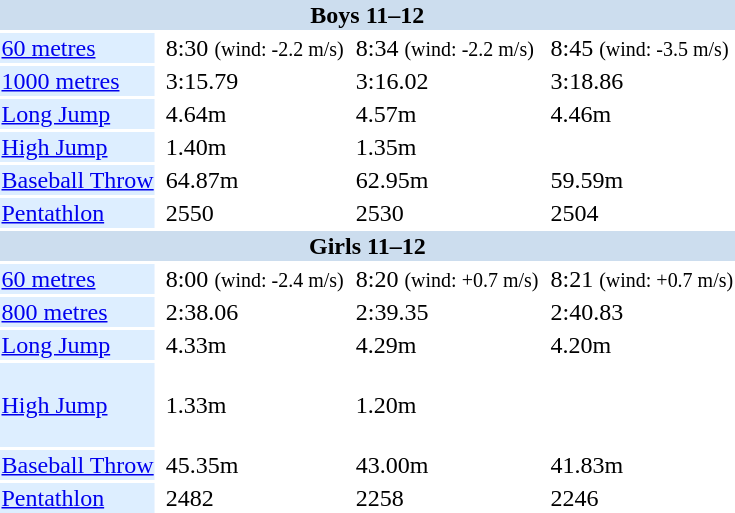<table>
<tr>
<th colspan=7 align = center style="background-color: #CCDDEE;">Boys 11–12</th>
</tr>
<tr>
<td bgcolor = DDEEFF><a href='#'>60 metres</a></td>
<td></td>
<td>8:30 <small>(wind: -2.2 m/s)</small></td>
<td></td>
<td>8:34 <small>(wind: -2.2 m/s)</small></td>
<td></td>
<td>8:45 <small>(wind: -3.5 m/s)</small></td>
</tr>
<tr>
<td bgcolor = DDEEFF><a href='#'>1000 metres</a></td>
<td></td>
<td>3:15.79</td>
<td></td>
<td>3:16.02</td>
<td></td>
<td>3:18.86</td>
</tr>
<tr>
<td bgcolor = DDEEFF><a href='#'>Long Jump</a></td>
<td></td>
<td>4.64m</td>
<td></td>
<td>4.57m</td>
<td></td>
<td>4.46m</td>
</tr>
<tr>
<td bgcolor = DDEEFF><a href='#'>High Jump</a></td>
<td></td>
<td>1.40m</td>
<td> <br> </td>
<td>1.35m</td>
<td></td>
<td></td>
</tr>
<tr>
<td bgcolor = DDEEFF><a href='#'>Baseball Throw</a></td>
<td></td>
<td>64.87m</td>
<td></td>
<td>62.95m</td>
<td></td>
<td>59.59m</td>
</tr>
<tr>
<td bgcolor = DDEEFF><a href='#'>Pentathlon</a></td>
<td></td>
<td>2550</td>
<td></td>
<td>2530</td>
<td></td>
<td>2504</td>
</tr>
<tr>
<th colspan=7 align = center style="background-color: #CCDDEE;">Girls 11–12</th>
</tr>
<tr>
<td bgcolor = DDEEFF><a href='#'>60 metres</a></td>
<td></td>
<td>8:00 <small>(wind: -2.4 m/s)</small></td>
<td></td>
<td>8:20 <small>(wind: +0.7 m/s)</small></td>
<td></td>
<td>8:21 <small>(wind: +0.7 m/s)</small></td>
</tr>
<tr>
<td bgcolor = DDEEFF><a href='#'>800 metres</a></td>
<td></td>
<td>2:38.06</td>
<td></td>
<td>2:39.35</td>
<td></td>
<td>2:40.83</td>
</tr>
<tr>
<td bgcolor = DDEEFF><a href='#'>Long Jump</a></td>
<td></td>
<td>4.33m</td>
<td></td>
<td>4.29m</td>
<td></td>
<td>4.20m</td>
</tr>
<tr>
<td bgcolor = DDEEFF><a href='#'>High Jump</a></td>
<td></td>
<td>1.33m</td>
<td> <br>  <br>  <br> </td>
<td>1.20m</td>
<td></td>
<td></td>
</tr>
<tr>
<td bgcolor = DDEEFF><a href='#'>Baseball Throw</a></td>
<td></td>
<td>45.35m</td>
<td></td>
<td>43.00m</td>
<td></td>
<td>41.83m</td>
</tr>
<tr>
<td bgcolor = DDEEFF><a href='#'>Pentathlon</a></td>
<td></td>
<td>2482</td>
<td></td>
<td>2258</td>
<td></td>
<td>2246</td>
</tr>
<tr>
</tr>
</table>
